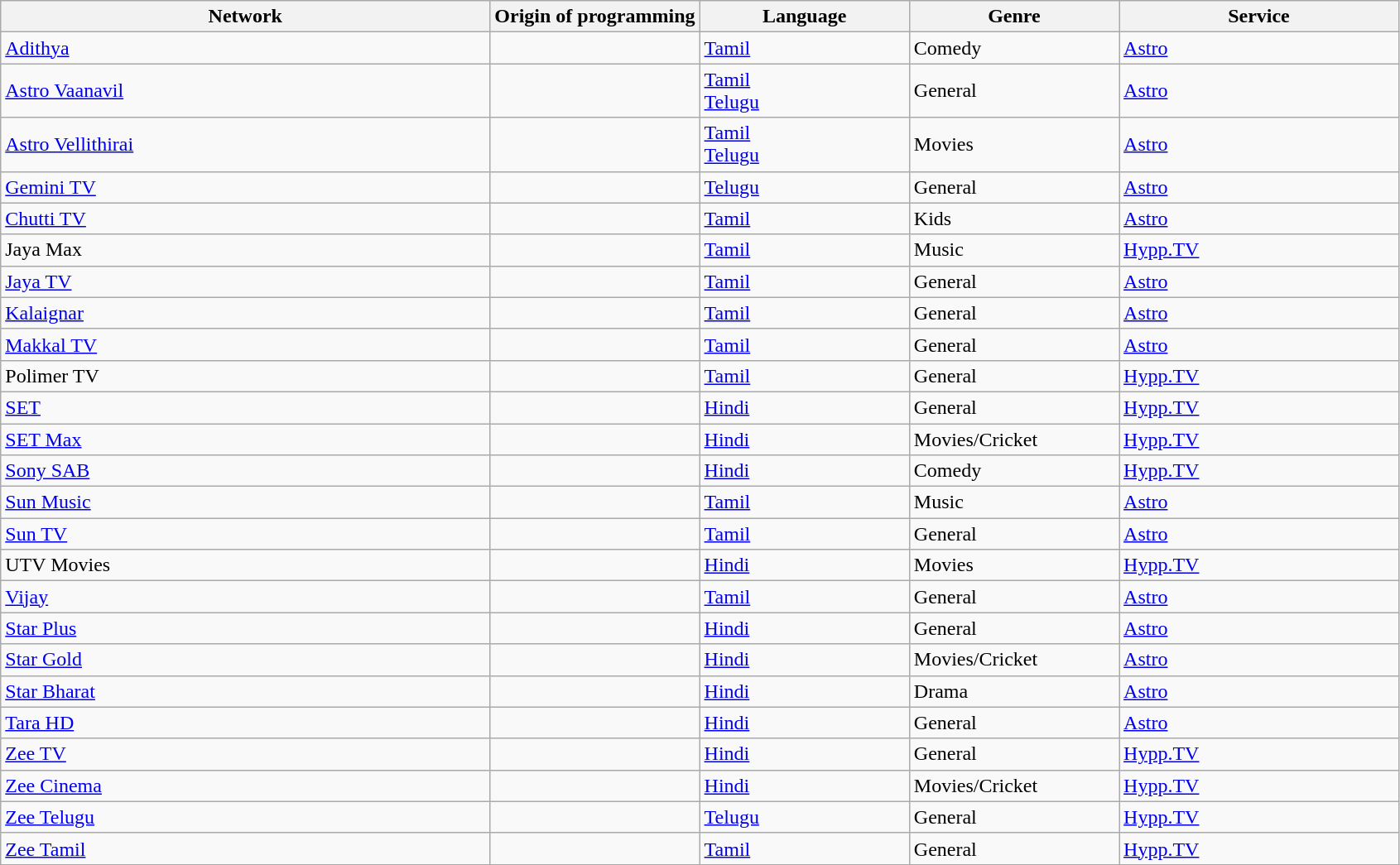<table class="wikitable sortable">
<tr>
<th width=35%>Network</th>
<th width=15%>Origin of programming</th>
<th width=15%>Language</th>
<th width=15%>Genre</th>
<th width=20%>Service</th>
</tr>
<tr>
<td><a href='#'>Adithya</a></td>
<td></td>
<td><a href='#'>Tamil</a></td>
<td>Comedy</td>
<td><a href='#'>Astro</a></td>
</tr>
<tr>
<td><a href='#'>Astro Vaanavil</a></td>
<td></td>
<td><a href='#'>Tamil</a><br><a href='#'>Telugu</a></td>
<td>General</td>
<td><a href='#'>Astro</a></td>
</tr>
<tr>
<td><a href='#'>Astro Vellithirai</a></td>
<td></td>
<td><a href='#'>Tamil</a><br><a href='#'>Telugu</a></td>
<td>Movies</td>
<td><a href='#'>Astro</a></td>
</tr>
<tr>
<td><a href='#'>Gemini TV</a></td>
<td></td>
<td><a href='#'>Telugu</a></td>
<td>General</td>
<td><a href='#'>Astro</a></td>
</tr>
<tr>
<td><a href='#'>Chutti TV</a></td>
<td></td>
<td><a href='#'>Tamil</a></td>
<td>Kids</td>
<td><a href='#'>Astro</a></td>
</tr>
<tr>
<td>Jaya Max</td>
<td></td>
<td><a href='#'>Tamil</a></td>
<td>Music</td>
<td><a href='#'>Hypp.TV</a></td>
</tr>
<tr>
<td><a href='#'>Jaya TV</a></td>
<td></td>
<td><a href='#'>Tamil</a></td>
<td>General</td>
<td><a href='#'>Astro</a></td>
</tr>
<tr>
<td><a href='#'>Kalaignar</a></td>
<td></td>
<td><a href='#'>Tamil</a></td>
<td>General</td>
<td><a href='#'>Astro</a></td>
</tr>
<tr>
<td><a href='#'>Makkal TV</a></td>
<td></td>
<td><a href='#'>Tamil</a></td>
<td>General</td>
<td><a href='#'>Astro</a></td>
</tr>
<tr>
<td>Polimer TV</td>
<td></td>
<td><a href='#'>Tamil</a></td>
<td>General</td>
<td><a href='#'>Hypp.TV</a></td>
</tr>
<tr>
<td><a href='#'>SET</a></td>
<td></td>
<td><a href='#'>Hindi</a></td>
<td>General</td>
<td><a href='#'>Hypp.TV</a></td>
</tr>
<tr>
<td><a href='#'>SET Max</a></td>
<td></td>
<td><a href='#'>Hindi</a></td>
<td>Movies/Cricket</td>
<td><a href='#'>Hypp.TV</a></td>
</tr>
<tr>
<td><a href='#'>Sony SAB</a></td>
<td></td>
<td><a href='#'>Hindi</a></td>
<td>Comedy</td>
<td><a href='#'>Hypp.TV</a></td>
</tr>
<tr>
<td><a href='#'>Sun Music</a></td>
<td></td>
<td><a href='#'>Tamil</a></td>
<td>Music</td>
<td><a href='#'>Astro</a></td>
</tr>
<tr>
<td><a href='#'>Sun TV</a></td>
<td></td>
<td><a href='#'>Tamil</a></td>
<td>General</td>
<td><a href='#'>Astro</a></td>
</tr>
<tr>
<td>UTV Movies</td>
<td></td>
<td><a href='#'>Hindi</a></td>
<td>Movies</td>
<td><a href='#'>Hypp.TV</a></td>
</tr>
<tr>
<td><a href='#'>Vijay</a></td>
<td></td>
<td><a href='#'>Tamil</a></td>
<td>General</td>
<td><a href='#'>Astro</a></td>
</tr>
<tr>
<td><a href='#'>Star Plus</a></td>
<td></td>
<td><a href='#'>Hindi</a></td>
<td>General</td>
<td><a href='#'>Astro</a></td>
</tr>
<tr>
<td><a href='#'>Star Gold</a></td>
<td></td>
<td><a href='#'>Hindi</a></td>
<td>Movies/Cricket</td>
<td><a href='#'>Astro</a></td>
</tr>
<tr>
<td><a href='#'>Star Bharat</a></td>
<td></td>
<td><a href='#'>Hindi</a></td>
<td>Drama</td>
<td><a href='#'>Astro</a></td>
</tr>
<tr>
<td><a href='#'>Tara HD</a></td>
<td></td>
<td><a href='#'>Hindi</a></td>
<td>General</td>
<td><a href='#'>Astro</a></td>
</tr>
<tr>
<td><a href='#'>Zee TV</a></td>
<td></td>
<td><a href='#'>Hindi</a></td>
<td>General</td>
<td><a href='#'>Hypp.TV</a></td>
</tr>
<tr>
<td><a href='#'>Zee Cinema</a></td>
<td></td>
<td><a href='#'>Hindi</a></td>
<td>Movies/Cricket</td>
<td><a href='#'>Hypp.TV</a></td>
</tr>
<tr>
<td><a href='#'>Zee Telugu</a></td>
<td></td>
<td><a href='#'>Telugu</a></td>
<td>General</td>
<td><a href='#'>Hypp.TV</a></td>
</tr>
<tr>
<td><a href='#'>Zee Tamil</a></td>
<td></td>
<td><a href='#'>Tamil</a></td>
<td>General</td>
<td><a href='#'>Hypp.TV</a></td>
</tr>
<tr>
</tr>
</table>
